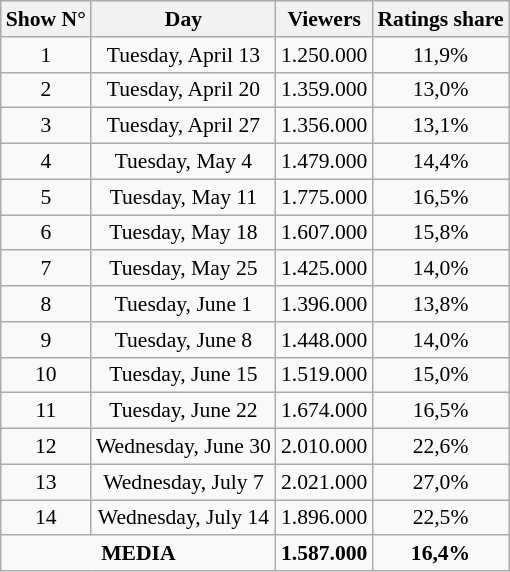<table class="wikitable sortable centre" style="text-align:center;font-size:90%">
<tr>
<th>Show N°</th>
<th>Day</th>
<th>Viewers</th>
<th>Ratings share</th>
</tr>
<tr>
<td>1</td>
<td>Tuesday, April 13</td>
<td>1.250.000</td>
<td>11,9%</td>
</tr>
<tr>
<td>2</td>
<td>Tuesday, April 20</td>
<td>1.359.000</td>
<td>13,0%</td>
</tr>
<tr>
<td>3</td>
<td>Tuesday, April 27</td>
<td>1.356.000</td>
<td>13,1%</td>
</tr>
<tr>
<td>4</td>
<td>Tuesday, May 4</td>
<td>1.479.000</td>
<td>14,4%</td>
</tr>
<tr>
<td>5</td>
<td>Tuesday, May 11</td>
<td>1.775.000</td>
<td>16,5%</td>
</tr>
<tr>
<td>6</td>
<td>Tuesday, May 18</td>
<td>1.607.000</td>
<td>15,8%</td>
</tr>
<tr>
<td>7</td>
<td>Tuesday, May 25</td>
<td>1.425.000</td>
<td>14,0%</td>
</tr>
<tr>
<td>8</td>
<td>Tuesday, June 1</td>
<td>1.396.000</td>
<td>13,8%</td>
</tr>
<tr>
<td>9</td>
<td>Tuesday, June 8</td>
<td>1.448.000</td>
<td>14,0%</td>
</tr>
<tr>
<td>10</td>
<td>Tuesday, June 15</td>
<td>1.519.000</td>
<td>15,0%</td>
</tr>
<tr>
<td>11</td>
<td>Tuesday, June 22</td>
<td>1.674.000</td>
<td>16,5%</td>
</tr>
<tr>
<td>12</td>
<td>Wednesday, June 30</td>
<td>2.010.000</td>
<td>22,6%</td>
</tr>
<tr>
<td>13</td>
<td>Wednesday, July 7</td>
<td>2.021.000</td>
<td>27,0%</td>
</tr>
<tr>
<td>14</td>
<td>Wednesday, July 14</td>
<td>1.896.000</td>
<td>22,5%</td>
</tr>
<tr>
<td colspan="2"><strong>MEDIA</strong></td>
<td><strong>1.587.000</strong></td>
<td><strong>16,4%</strong></td>
</tr>
</table>
